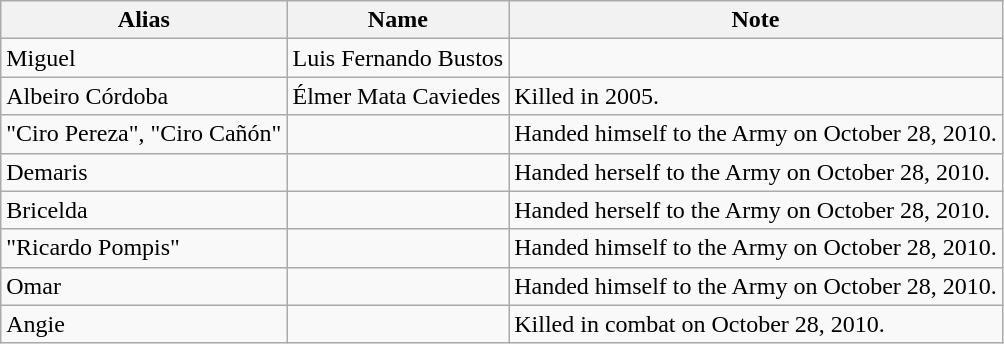<table class="wikitable">
<tr>
<th>Alias</th>
<th>Name</th>
<th>Note</th>
</tr>
<tr>
<td>Miguel</td>
<td>Luis Fernando Bustos</td>
<td></td>
</tr>
<tr>
<td>Albeiro Córdoba</td>
<td>Élmer Mata Caviedes</td>
<td>Killed in 2005.</td>
</tr>
<tr>
<td>"Ciro Pereza", "Ciro Cañón"</td>
<td></td>
<td>Handed himself to the Army on October 28, 2010.</td>
</tr>
<tr>
<td>Demaris</td>
<td></td>
<td>Handed herself to the Army on October 28, 2010.</td>
</tr>
<tr>
<td>Bricelda</td>
<td></td>
<td>Handed herself to the Army on October 28, 2010.</td>
</tr>
<tr>
<td>"Ricardo Pompis"</td>
<td></td>
<td>Handed himself to the Army on October 28, 2010.</td>
</tr>
<tr>
<td>Omar</td>
<td></td>
<td>Handed himself to the Army on October 28, 2010.</td>
</tr>
<tr>
<td>Angie</td>
<td></td>
<td>Killed in combat on October 28, 2010.</td>
</tr>
</table>
